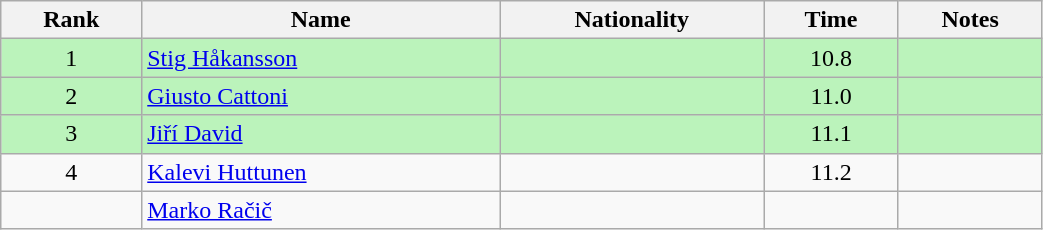<table class="wikitable sortable" style="text-align:center;width: 55%">
<tr>
<th>Rank</th>
<th>Name</th>
<th>Nationality</th>
<th>Time</th>
<th>Notes</th>
</tr>
<tr bgcolor=bbf3bb>
<td>1</td>
<td align=left><a href='#'>Stig Håkansson</a></td>
<td align=left></td>
<td>10.8</td>
<td></td>
</tr>
<tr bgcolor=bbf3bb>
<td>2</td>
<td align=left><a href='#'>Giusto Cattoni</a></td>
<td align=left></td>
<td>11.0</td>
<td></td>
</tr>
<tr bgcolor=bbf3bb>
<td>3</td>
<td align=left><a href='#'>Jiří David</a></td>
<td align=left></td>
<td>11.1</td>
<td></td>
</tr>
<tr>
<td>4</td>
<td align=left><a href='#'>Kalevi Huttunen</a></td>
<td align=left></td>
<td>11.2</td>
<td></td>
</tr>
<tr>
<td></td>
<td align=left><a href='#'>Marko Račič</a></td>
<td align=left></td>
<td></td>
<td></td>
</tr>
</table>
